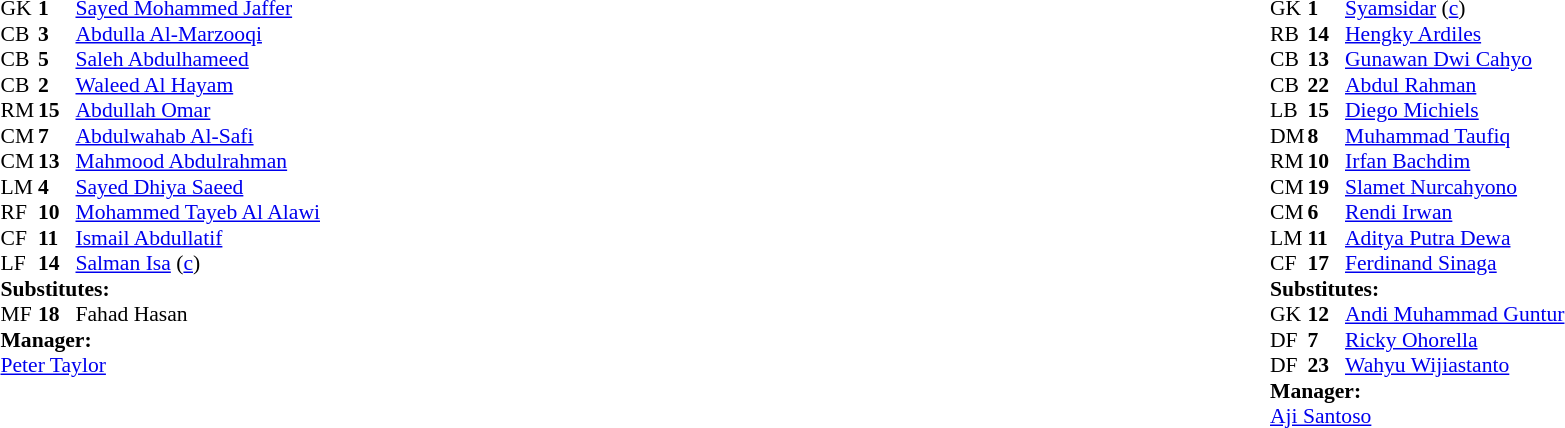<table width="100%">
<tr>
<td valign="top" width="50%"><br><table style="font-size: 90%" cellspacing="0" cellpadding="0">
<tr>
<th width=25></th>
<th width=25></th>
</tr>
<tr>
<td>GK</td>
<td><strong>1</strong></td>
<td><a href='#'>Sayed Mohammed Jaffer</a></td>
</tr>
<tr>
<td>CB</td>
<td><strong>3</strong></td>
<td><a href='#'>Abdulla Al-Marzooqi</a></td>
</tr>
<tr>
<td>CB</td>
<td><strong>5</strong></td>
<td><a href='#'>Saleh Abdulhameed</a></td>
</tr>
<tr>
<td>CB</td>
<td><strong>2</strong></td>
<td><a href='#'>Waleed Al Hayam</a></td>
</tr>
<tr>
<td>RM</td>
<td><strong>15</strong></td>
<td><a href='#'>Abdullah Omar</a></td>
</tr>
<tr>
<td>CM</td>
<td><strong>7</strong></td>
<td><a href='#'>Abdulwahab Al-Safi</a></td>
</tr>
<tr>
<td>CM</td>
<td><strong>13</strong></td>
<td><a href='#'>Mahmood Abdulrahman</a></td>
<td></td>
<td></td>
</tr>
<tr>
<td>LM</td>
<td><strong>4</strong></td>
<td><a href='#'>Sayed Dhiya Saeed</a></td>
</tr>
<tr>
<td>RF</td>
<td><strong>10</strong></td>
<td><a href='#'>Mohammed Tayeb Al Alawi</a></td>
</tr>
<tr>
<td>CF</td>
<td><strong>11</strong></td>
<td><a href='#'>Ismail Abdullatif</a></td>
</tr>
<tr>
<td>LF</td>
<td><strong>14</strong></td>
<td><a href='#'>Salman Isa</a> (<a href='#'>c</a>)</td>
</tr>
<tr>
<td colspan=3><strong>Substitutes:</strong></td>
</tr>
<tr>
<td>MF</td>
<td><strong>18</strong></td>
<td>Fahad Hasan</td>
<td></td>
<td></td>
</tr>
<tr>
<td colspan=3><strong>Manager:</strong></td>
</tr>
<tr>
<td colspan=4> <a href='#'>Peter Taylor</a></td>
</tr>
</table>
</td>
<td valign="top" width="50%"><br><table style="font-size: 90%" cellspacing="0" cellpadding="0" align=center>
<tr>
<th width=25></th>
<th width=25></th>
</tr>
<tr>
<td>GK</td>
<td><strong>1</strong></td>
<td><a href='#'>Syamsidar</a> (<a href='#'>c</a>)</td>
<td></td>
</tr>
<tr>
<td>RB</td>
<td><strong>14</strong></td>
<td><a href='#'>Hengky Ardiles</a></td>
</tr>
<tr>
<td>CB</td>
<td><strong>13</strong></td>
<td><a href='#'>Gunawan Dwi Cahyo</a></td>
<td></td>
<td></td>
</tr>
<tr>
<td>CB</td>
<td><strong>22</strong></td>
<td><a href='#'>Abdul Rahman</a></td>
<td></td>
</tr>
<tr>
<td>LB</td>
<td><strong>15</strong></td>
<td><a href='#'>Diego Michiels</a></td>
<td></td>
</tr>
<tr>
<td>DM</td>
<td><strong>8</strong></td>
<td><a href='#'>Muhammad Taufiq</a></td>
</tr>
<tr>
<td>RM</td>
<td><strong>10</strong></td>
<td><a href='#'>Irfan Bachdim</a></td>
</tr>
<tr>
<td>CM</td>
<td><strong>19</strong></td>
<td><a href='#'>Slamet Nurcahyono</a></td>
<td></td>
<td></td>
</tr>
<tr>
<td>CM</td>
<td><strong>6</strong></td>
<td><a href='#'>Rendi Irwan</a></td>
</tr>
<tr>
<td>LM</td>
<td><strong>11</strong></td>
<td><a href='#'>Aditya Putra Dewa</a></td>
<td></td>
<td></td>
</tr>
<tr>
<td>CF</td>
<td><strong>17</strong></td>
<td><a href='#'>Ferdinand Sinaga</a></td>
</tr>
<tr>
<td colspan=3><strong>Substitutes:</strong></td>
</tr>
<tr>
<td>GK</td>
<td><strong>12</strong></td>
<td><a href='#'>Andi Muhammad Guntur</a></td>
<td></td>
<td></td>
</tr>
<tr>
<td>DF</td>
<td><strong>7</strong></td>
<td><a href='#'>Ricky Ohorella</a></td>
<td></td>
<td></td>
</tr>
<tr>
<td>DF</td>
<td><strong>23</strong></td>
<td><a href='#'>Wahyu Wijiastanto</a></td>
<td></td>
<td></td>
</tr>
<tr>
<td colspan=3><strong>Manager:</strong></td>
</tr>
<tr>
<td colspan=4><a href='#'>Aji Santoso</a></td>
</tr>
</table>
</td>
</tr>
</table>
